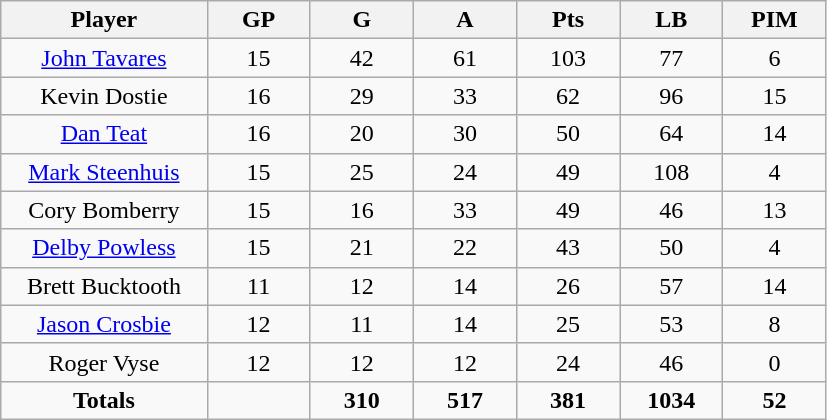<table class="wikitable sortable">
<tr align=center>
<th width="20%">Player</th>
<th width="10%">GP</th>
<th width="10%">G</th>
<th width="10%">A</th>
<th width="10%">Pts</th>
<th width="10%">LB</th>
<th width="10%">PIM</th>
</tr>
<tr align=center>
<td><a href='#'>John Tavares</a></td>
<td>15</td>
<td>42</td>
<td>61</td>
<td>103</td>
<td>77</td>
<td>6</td>
</tr>
<tr align=center>
<td>Kevin Dostie</td>
<td>16</td>
<td>29</td>
<td>33</td>
<td>62</td>
<td>96</td>
<td>15</td>
</tr>
<tr align=center>
<td><a href='#'>Dan Teat</a></td>
<td>16</td>
<td>20</td>
<td>30</td>
<td>50</td>
<td>64</td>
<td>14</td>
</tr>
<tr align=center>
<td><a href='#'>Mark Steenhuis</a></td>
<td>15</td>
<td>25</td>
<td>24</td>
<td>49</td>
<td>108</td>
<td>4</td>
</tr>
<tr align=center>
<td>Cory Bomberry</td>
<td>15</td>
<td>16</td>
<td>33</td>
<td>49</td>
<td>46</td>
<td>13</td>
</tr>
<tr align=center>
<td><a href='#'>Delby Powless</a></td>
<td>15</td>
<td>21</td>
<td>22</td>
<td>43</td>
<td>50</td>
<td>4</td>
</tr>
<tr align=center>
<td>Brett Bucktooth</td>
<td>11</td>
<td>12</td>
<td>14</td>
<td>26</td>
<td>57</td>
<td>14</td>
</tr>
<tr align=center>
<td><a href='#'>Jason Crosbie</a></td>
<td>12</td>
<td>11</td>
<td>14</td>
<td>25</td>
<td>53</td>
<td>8</td>
</tr>
<tr align=center>
<td>Roger Vyse</td>
<td>12</td>
<td>12</td>
<td>12</td>
<td>24</td>
<td>46</td>
<td>0</td>
</tr>
<tr align=center>
<td><strong>Totals</strong></td>
<td></td>
<td><strong>310</strong></td>
<td><strong>517</strong></td>
<td><strong>381</strong></td>
<td><strong>1034</strong></td>
<td><strong>52</strong></td>
</tr>
</table>
